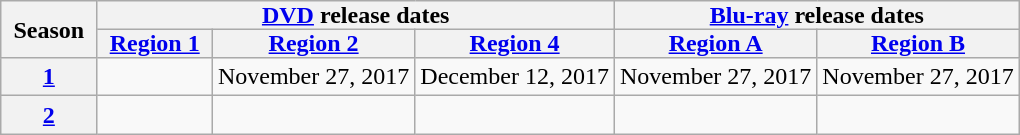<table class="wikitable" style="text-align: center;">
<tr>
<th scope="colgroup" rowspan="2" style="padding: 0 8px;">Season</th>
<th scope="col" colspan="3" style="padding: 0 8px;"><a href='#'>DVD</a> release dates</th>
<th scope="col" colspan="2" style="padding: 0 8px;"><a href='#'>Blu-ray</a> release dates</th>
</tr>
<tr>
<th style="padding: 0 8px;"><a href='#'>Region 1</a></th>
<th style="padding: 0 8px;"><a href='#'>Region 2</a></th>
<th style="padding: 0 8px;"><a href='#'>Region 4</a></th>
<th style="padding: 0 8px;"><a href='#'>Region A</a></th>
<th style="padding: 0 8px;"><a href='#'>Region B</a></th>
</tr>
<tr>
<th scope="row"><a href='#'>1</a></th>
<td></td>
<td>November 27, 2017</td>
<td>December 12, 2017</td>
<td>November 27, 2017</td>
<td>November 27, 2017</td>
</tr>
<tr>
<th scope="row"><a href='#'>2</a></th>
<td></td>
<td></td>
<td></td>
<td></td>
<td></td>
</tr>
</table>
